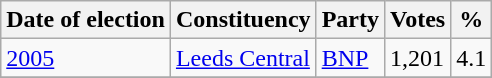<table class="wikitable">
<tr>
<th>Date of election</th>
<th>Constituency</th>
<th>Party</th>
<th>Votes</th>
<th>%</th>
</tr>
<tr>
<td><a href='#'>2005</a></td>
<td><a href='#'>Leeds Central</a></td>
<td><a href='#'>BNP</a></td>
<td>1,201</td>
<td>4.1</td>
</tr>
<tr>
</tr>
</table>
